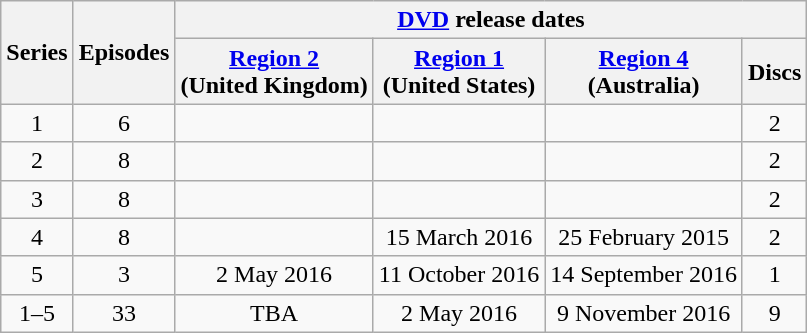<table class="wikitable plainrowheaders" style="text-align: center;">
<tr>
<th scope="col" rowspan="2">Series</th>
<th scope="col" rowspan="2">Episodes</th>
<th scope="col" colspan="4"><a href='#'>DVD</a> release dates</th>
</tr>
<tr>
<th scope="col"><a href='#'>Region 2</a><br>(United Kingdom)</th>
<th scope="col"><a href='#'>Region 1</a><br>(United States)</th>
<th scope="col"><a href='#'>Region 4</a><br>(Australia)</th>
<th scope="col">Discs</th>
</tr>
<tr>
<td scope="row">1</td>
<td>6</td>
<td></td>
<td></td>
<td></td>
<td>2</td>
</tr>
<tr>
<td scope="row">2</td>
<td>8</td>
<td></td>
<td></td>
<td></td>
<td>2</td>
</tr>
<tr>
<td scope="row">3</td>
<td>8</td>
<td></td>
<td></td>
<td></td>
<td>2</td>
</tr>
<tr>
<td scope="row">4</td>
<td>8</td>
<td></td>
<td>15 March 2016</td>
<td>25 February 2015</td>
<td>2</td>
</tr>
<tr>
<td>5</td>
<td>3</td>
<td>2 May 2016</td>
<td>11 October 2016</td>
<td>14 September 2016</td>
<td>1</td>
</tr>
<tr>
<td>1–5</td>
<td>33</td>
<td>TBA</td>
<td>2 May 2016</td>
<td>9 November 2016</td>
<td>9</td>
</tr>
</table>
